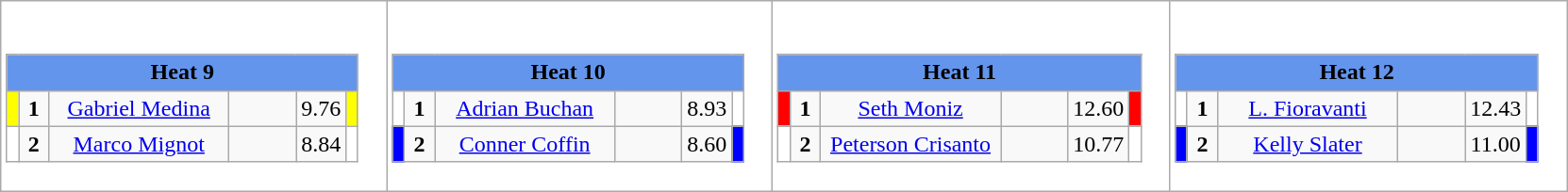<table class="wikitable" style="background:#fff;">
<tr>
<td><div><br><table class="wikitable">
<tr>
<td colspan="6"  style="text-align:center; background:#6495ed;"><strong>Heat 9</strong></td>
</tr>
<tr>
<td style="width:01px; background: #ff0;"></td>
<td style="width:14px; text-align:center;"><strong>1</strong></td>
<td style="width:120px; text-align:center;"><a href='#'>Gabriel Medina</a></td>
<td style="width:40px; text-align:center;"></td>
<td style="width:20px; text-align:center;">9.76</td>
<td style="width:01px; background: #ff0;"></td>
</tr>
<tr>
<td style="width:01px; background: #fff;"></td>
<td style="width:14px; text-align:center;"><strong>2</strong></td>
<td style="width:120px; text-align:center;"><a href='#'>Marco Mignot</a></td>
<td style="width:40px; text-align:center;"></td>
<td style="width:20px; text-align:center;">8.84</td>
<td style="width:01px; background: #fff;"></td>
</tr>
</table>
</div></td>
<td><div><br><table class="wikitable">
<tr>
<td colspan="6"  style="text-align:center; background:#6495ed;"><strong>Heat 10</strong></td>
</tr>
<tr>
<td style="width:01px; background: #fff;"></td>
<td style="width:14px; text-align:center;"><strong>1</strong></td>
<td style="width:120px; text-align:center;"><a href='#'>Adrian Buchan</a></td>
<td style="width:40px; text-align:center;"></td>
<td style="width:20px; text-align:center;">8.93</td>
<td style="width:01px; background: #fff;"></td>
</tr>
<tr>
<td style="width:01px; background: #00f;"></td>
<td style="width:14px; text-align:center;"><strong>2</strong></td>
<td style="width:120px; text-align:center;"><a href='#'>Conner Coffin</a></td>
<td style="width:40px; text-align:center;"></td>
<td style="width:20px; text-align:center;">8.60</td>
<td style="width:01px; background: #00f;"></td>
</tr>
</table>
</div></td>
<td><div><br><table class="wikitable">
<tr>
<td colspan="6"  style="text-align:center; background:#6495ed;"><strong>Heat 11</strong></td>
</tr>
<tr>
<td style="width:01px; background: #f00;"></td>
<td style="width:14px; text-align:center;"><strong>1</strong></td>
<td style="width:120px; text-align:center;"><a href='#'>Seth Moniz</a></td>
<td style="width:40px; text-align:center;"></td>
<td style="width:20px; text-align:center;">12.60</td>
<td style="width:01px; background: #f00;"></td>
</tr>
<tr>
<td style="width:01px; background: #fff;"></td>
<td style="width:14px; text-align:center;"><strong>2</strong></td>
<td style="width:120px; text-align:center;"><a href='#'>Peterson Crisanto</a></td>
<td style="width:40px; text-align:center;"></td>
<td style="width:20px; text-align:center;">10.77</td>
<td style="width:01px; background: #fff;"></td>
</tr>
</table>
</div></td>
<td><div><br><table class="wikitable">
<tr>
<td colspan="6"  style="text-align:center; background:#6495ed;"><strong>Heat 12</strong></td>
</tr>
<tr>
<td style="width:01px; background: #fff;"></td>
<td style="width:14px; text-align:center;"><strong>1</strong></td>
<td style="width:120px; text-align:center;"><a href='#'>L. Fioravanti</a></td>
<td style="width:40px; text-align:center;"></td>
<td style="width:20px; text-align:center;">12.43</td>
<td style="width:01px; background: #fff;"></td>
</tr>
<tr>
<td style="width:01px; background: #00f;"></td>
<td style="width:14px; text-align:center;"><strong>2</strong></td>
<td style="width:120px; text-align:center;"><a href='#'>Kelly Slater</a></td>
<td style="width:40px; text-align:center;"></td>
<td style="width:20px; text-align:center;">11.00</td>
<td style="width:01px; background: #00f;"></td>
</tr>
</table>
</div></td>
</tr>
</table>
